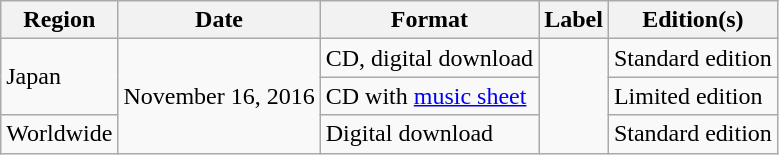<table class="wikitable plainrowheaders">
<tr>
<th scope="col">Region</th>
<th scope="col">Date</th>
<th scope="col">Format</th>
<th scope="col">Label</th>
<th scope="col">Edition(s)</th>
</tr>
<tr>
<td scope="row" rowspan="2">Japan</td>
<td rowspan="3">November 16, 2016</td>
<td>CD, digital download</td>
<td rowspan="3"></td>
<td>Standard edition</td>
</tr>
<tr>
<td>CD with <a href='#'>music sheet</a></td>
<td>Limited edition</td>
</tr>
<tr>
<td scope="row">Worldwide</td>
<td>Digital download</td>
<td>Standard edition</td>
</tr>
</table>
